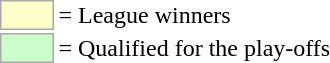<table>
<tr>
<td style="background-color:#ffffcc; border:1px solid #aaaaaa; width:2em;"></td>
<td>= League winners</td>
</tr>
<tr>
<td style="background-color:#ccffcc; border:1px solid #aaaaaa; width:2em;"></td>
<td>= Qualified for the play-offs</td>
</tr>
</table>
